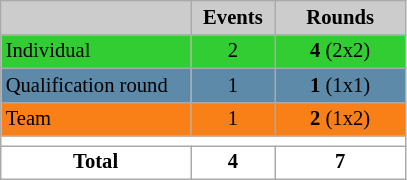<table class="wikitable plainrowheaders" style="background:#fff; font-size:86%; line-height:16px; border:gray solid 1px; border-collapse:collapse;">
<tr style="background:#ccc; text-align:center;">
<th scope="col" style="background:#ccc;" width=120px;"></th>
<th scope="col" style="background:#ccc;" width=50px;">Events</th>
<th scope="col" style="background:#ccc;" width=80px;">Rounds</th>
</tr>
<tr style="background:#32CD32;">
<td>Individual</td>
<td align=center>2</td>
<td align=center><strong>4</strong> (2x2)</td>
</tr>
<tr style="background:#5D8AA8;">
<td>Qualification round</td>
<td align=center>1</td>
<td align=center><strong>1</strong> (1x1)</td>
</tr>
<tr style="background:#F88017;">
<td>Team</td>
<td align=center>1</td>
<td align=center><strong>2</strong> (1x2)</td>
</tr>
<tr>
<td colspan=3></td>
</tr>
<tr>
<td align=center><strong>Total</strong></td>
<td align=center><strong>4</strong></td>
<td align=center><strong>7</strong></td>
</tr>
</table>
